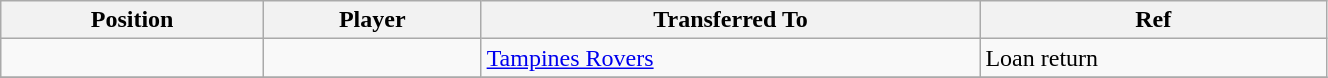<table class="wikitable sortable" style="width:70%; text-align:center; font-size:100%; text-align:left;">
<tr>
<th><strong>Position</strong></th>
<th><strong>Player</strong></th>
<th><strong>Transferred To</strong></th>
<th><strong>Ref</strong></th>
</tr>
<tr>
<td></td>
<td></td>
<td>  <a href='#'>Tampines Rovers</a></td>
<td>Loan return</td>
</tr>
<tr>
</tr>
</table>
